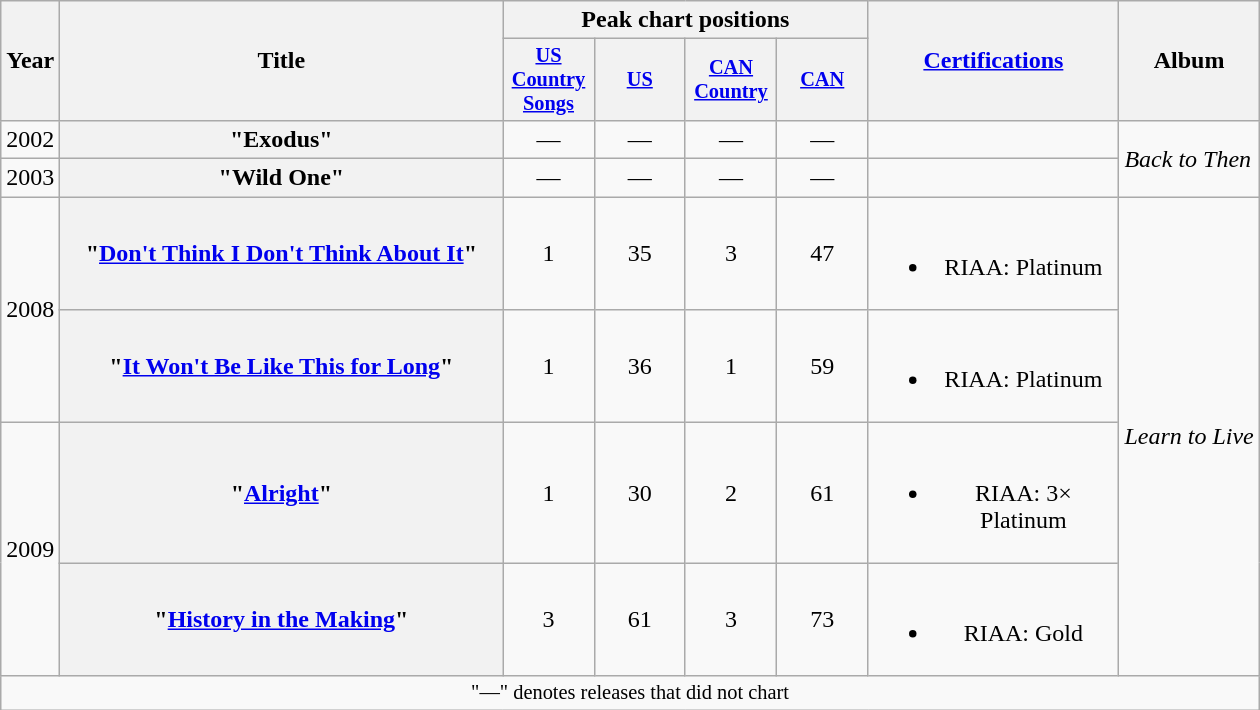<table class="wikitable plainrowheaders" style="text-align:center;" border="1">
<tr>
<th scope="col" rowspan="2">Year</th>
<th scope="col" rowspan="2" style="width:18em;">Title</th>
<th scope="col" colspan="4">Peak chart positions</th>
<th scope="col" rowspan="2" style="width:10em;"><a href='#'>Certifications</a></th>
<th scope="col" rowspan="2">Album</th>
</tr>
<tr>
<th scope="col" style="width:4em;font-size:85%;"><a href='#'>US Country Songs</a><br></th>
<th scope="col" style="width:4em;font-size:85%;"><a href='#'>US</a><br></th>
<th scope="col" style="width:4em;font-size:85%;"><a href='#'>CAN Country</a><br></th>
<th scope="col" style="width:4em;font-size:85%;"><a href='#'>CAN</a><br></th>
</tr>
<tr>
<td>2002</td>
<th scope="row">"Exodus"</th>
<td>—</td>
<td>—</td>
<td>—</td>
<td>—</td>
<td></td>
<td align="left" rowspan="2"><em>Back to Then</em></td>
</tr>
<tr>
<td>2003</td>
<th scope="row">"Wild One"</th>
<td>—</td>
<td>—</td>
<td>—</td>
<td>—</td>
<td></td>
</tr>
<tr>
<td rowspan="2">2008</td>
<th scope="row">"<a href='#'>Don't Think I Don't Think About It</a>"</th>
<td>1</td>
<td>35</td>
<td>3</td>
<td>47</td>
<td><br><ul><li>RIAA: Platinum</li></ul></td>
<td align="left" rowspan="4"><em>Learn to Live</em></td>
</tr>
<tr>
<th scope="row">"<a href='#'>It Won't Be Like This for Long</a>"</th>
<td>1</td>
<td>36</td>
<td>1</td>
<td>59</td>
<td><br><ul><li>RIAA: Platinum</li></ul></td>
</tr>
<tr>
<td rowspan="2">2009</td>
<th scope="row">"<a href='#'>Alright</a>"</th>
<td>1</td>
<td>30</td>
<td>2</td>
<td>61</td>
<td><br><ul><li>RIAA: 3× Platinum</li></ul></td>
</tr>
<tr>
<th scope="row">"<a href='#'>History in the Making</a>"</th>
<td>3</td>
<td>61</td>
<td>3</td>
<td>73</td>
<td><br><ul><li>RIAA: Gold</li></ul></td>
</tr>
<tr>
<td colspan="10" style="font-size:85%">"—" denotes releases that did not chart</td>
</tr>
</table>
